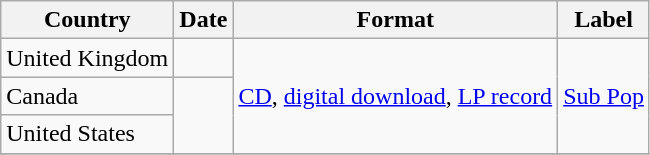<table class="wikitable">
<tr>
<th>Country</th>
<th>Date</th>
<th>Format</th>
<th>Label</th>
</tr>
<tr>
<td rowspan="1">United Kingdom</td>
<td rowspan="1"></td>
<td rowspan="3"><a href='#'>CD</a>, <a href='#'>digital download</a>, <a href='#'>LP record</a></td>
<td rowspan="3"><a href='#'>Sub Pop</a></td>
</tr>
<tr>
<td rowspan="1">Canada</td>
<td rowspan="2"></td>
</tr>
<tr>
<td rowspan="1">United States</td>
</tr>
<tr>
</tr>
</table>
